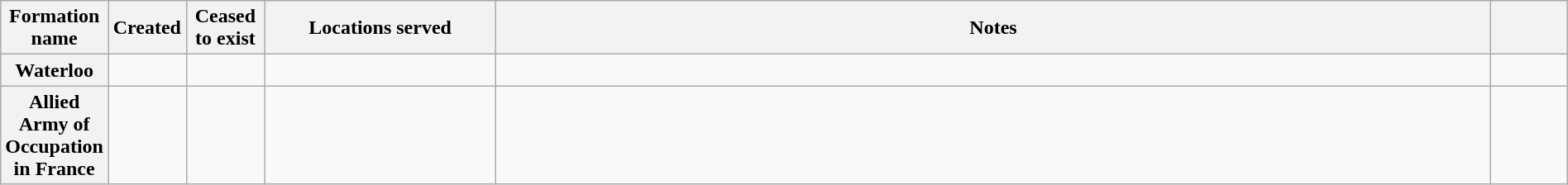<table class="wikitable sortable plainrowheaders" style="text-align: left; border-spacing: 2px; border: 1px solid darkgray; width: 100%;">
<tr>
<th width="5%" scope="col">Formation name</th>
<th width=5% scope="col">Created</th>
<th width=5% scope="col">Ceased to exist</th>
<th class=unsortable width=15% scope="col">Locations served</th>
<th class=unsortable width=65% scope="col">Notes</th>
<th class=unsortable width=5% scope="col"></th>
</tr>
<tr>
<th scope="row" style="text-align:center;">Waterloo</th>
<td align="center"></td>
<td align="center"></td>
<td align="center"></td>
<td align="center"></td>
<td align="center"></td>
</tr>
<tr>
<th scope="row" style="text-align:center;">Allied Army of Occupation in France</th>
<td align="center"></td>
<td align="center"></td>
<td align="center"></td>
<td align="center"></td>
<td align="center"></td>
</tr>
</table>
